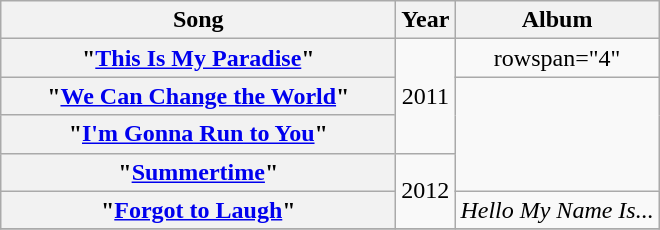<table class="wikitable plainrowheaders" style="text-align:center;" border="1">
<tr>
<th scope="col" style="width:16em;">Song</th>
<th scope="col">Year</th>
<th scope="col">Album</th>
</tr>
<tr>
<th scope="row">"<a href='#'>This Is My Paradise</a>"</th>
<td rowspan="3">2011</td>
<td>rowspan="4" </td>
</tr>
<tr>
<th scope="row">"<a href='#'>We Can Change the World</a>"</th>
</tr>
<tr>
<th scope="row">"<a href='#'>I'm Gonna Run to You</a>"</th>
</tr>
<tr>
<th scope="row">"<a href='#'>Summertime</a>"</th>
<td rowspan="2">2012</td>
</tr>
<tr>
<th scope="row">"<a href='#'>Forgot to Laugh</a>"</th>
<td><em>Hello My Name Is...</em></td>
</tr>
<tr>
</tr>
</table>
